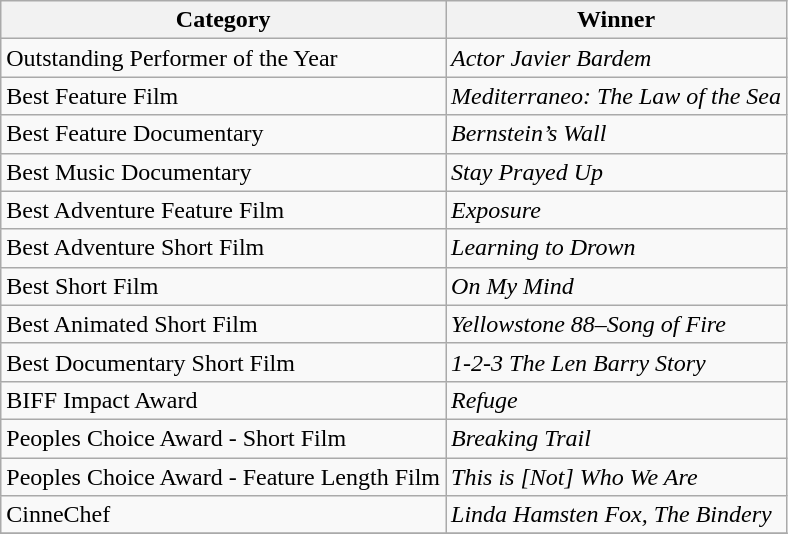<table class="wikitable">
<tr>
<th>Category</th>
<th>Winner</th>
</tr>
<tr>
<td>Outstanding Performer of the Year</td>
<td><em>Actor Javier Bardem</em></td>
</tr>
<tr>
<td>Best Feature Film</td>
<td><em>Mediterraneo: The Law of the Sea</em></td>
</tr>
<tr>
<td>Best Feature Documentary</td>
<td><em>Bernstein’s Wall</em></td>
</tr>
<tr>
<td>Best Music Documentary</td>
<td><em>Stay Prayed Up</em></td>
</tr>
<tr>
<td>Best Adventure Feature Film</td>
<td><em>Exposure</em></td>
</tr>
<tr>
<td>Best Adventure Short Film</td>
<td><em>Learning to Drown</em></td>
</tr>
<tr>
<td>Best Short Film</td>
<td><em>On My Mind</em></td>
</tr>
<tr>
<td>Best Animated Short Film</td>
<td><em>Yellowstone 88–Song of Fire</em></td>
</tr>
<tr>
<td>Best Documentary Short Film</td>
<td><em>1-2-3 The Len Barry Story</em></td>
</tr>
<tr>
<td>BIFF Impact Award</td>
<td><em>Refuge</em></td>
</tr>
<tr>
<td>Peoples Choice Award - Short Film</td>
<td><em>Breaking Trail</em></td>
</tr>
<tr>
<td>Peoples Choice Award - Feature Length Film</td>
<td><em>This is [Not] Who We Are</em></td>
</tr>
<tr>
<td>CinneChef</td>
<td><em>Linda Hamsten Fox, The Bindery</em></td>
</tr>
<tr>
</tr>
</table>
